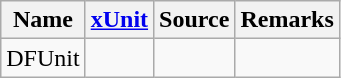<table class="wikitable sortable">
<tr>
<th>Name</th>
<th><a href='#'>xUnit</a></th>
<th>Source</th>
<th>Remarks</th>
</tr>
<tr>
<td>DFUnit</td>
<td></td>
<td></td>
<td></td>
</tr>
</table>
